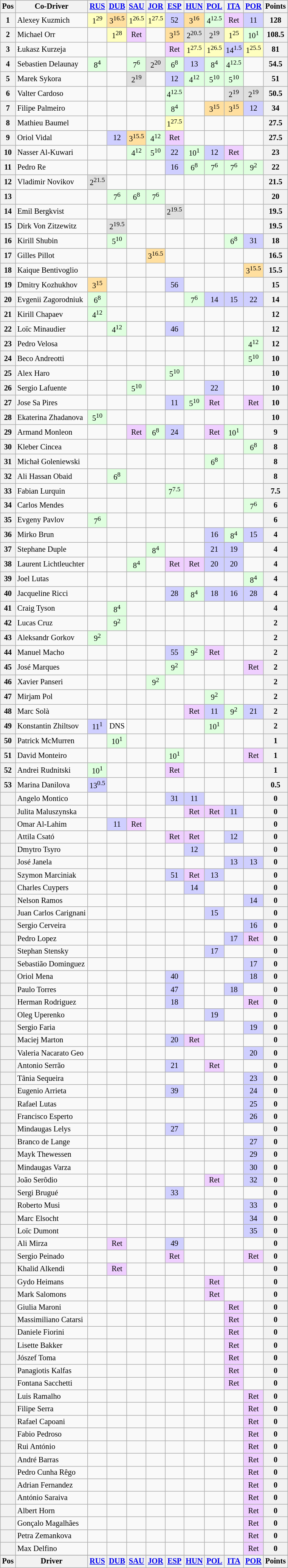<table class="wikitable" style="font-size: 85%; text-align: center; display: inline-table;">
<tr valign="top">
<th valign="middle">Pos</th>
<th valign="middle">Co-Driver</th>
<th><a href='#'>RUS</a><br></th>
<th><a href='#'>DUB</a><br></th>
<th><a href='#'>SAU</a><br></th>
<th><a href='#'>JOR</a><br></th>
<th><a href='#'>ESP</a><br></th>
<th><a href='#'>HUN</a><br></th>
<th><a href='#'>POL</a><br></th>
<th><a href='#'>ITA</a><br></th>
<th><a href='#'>POR</a><br></th>
<th valign="middle">Points</th>
</tr>
<tr>
<th>1</th>
<td align=left> Alexey Kuzmich</td>
<td style="background:#ffffbf;">1<sup>29</sup></td>
<td style="background:#ffdf9f;">3<sup>16.5</sup></td>
<td style="background:#ffffbf;">1<sup>26.5</sup></td>
<td style="background:#ffffbf;">1<sup>27.5</sup></td>
<td style="background:#cfcfff;">52</td>
<td style="background:#ffdf9f;">3<sup>16</sup></td>
<td style="background:#dfffdf;">4<sup>12.5</sup></td>
<td style="background:#efcfff;">Ret</td>
<td style="background:#cfcfff;">11</td>
<th>128</th>
</tr>
<tr>
<th>2</th>
<td align=left> Michael Orr</td>
<td></td>
<td style="background:#ffffbf;">1<sup>28</sup></td>
<td style="background:#efcfff;">Ret</td>
<td></td>
<td style="background:#ffdf9f;">3<sup>15</sup></td>
<td style="background:#dfdfdf;">2<sup>20.5</sup></td>
<td style="background:#dfdfdf;">2<sup>19</sup></td>
<td style="background:#ffffbf;">1<sup>25</sup></td>
<td style="background:#dfffdf;">10<sup>1</sup></td>
<th>108.5</th>
</tr>
<tr>
<th>3</th>
<td align=left> Łukasz Kurzeja</td>
<td></td>
<td></td>
<td></td>
<td></td>
<td style="background:#efcfff;">Ret</td>
<td style="background:#ffffbf;">1<sup>27.5</sup></td>
<td style="background:#ffffbf;">1<sup>26.5</sup></td>
<td style="background:#cfcfff;">14<sup>1.5</sup></td>
<td style="background:#ffffbf;">1<sup>25.5</sup></td>
<th>81</th>
</tr>
<tr>
<th>4</th>
<td align=left> Sebastien Delaunay</td>
<td style="background:#dfffdf;">8<sup>4</sup></td>
<td></td>
<td style="background:#dfffdf;">7<sup>6</sup></td>
<td style="background:#dfdfdf;">2<sup>20</sup></td>
<td style="background:#dfffdf;">6<sup>8</sup></td>
<td style="background:#cfcfff;">13</td>
<td style="background:#dfffdf;">8<sup>4</sup></td>
<td style="background:#dfffdf;">4<sup>12.5</sup></td>
<td></td>
<th>54.5</th>
</tr>
<tr>
<th>5</th>
<td align=left> Marek Sykora</td>
<td></td>
<td></td>
<td style="background:#dfdfdf;">2<sup>19</sup></td>
<td></td>
<td style="background:#cfcfff;">12</td>
<td style="background:#dfffdf;">4<sup>12</sup></td>
<td style="background:#dfffdf;">5<sup>10</sup></td>
<td style="background:#dfffdf;">5<sup>10</sup></td>
<td></td>
<th>51</th>
</tr>
<tr>
<th>6</th>
<td align=left> Valter Cardoso</td>
<td></td>
<td></td>
<td></td>
<td></td>
<td style="background:#dfffdf;">4<sup>12.5</sup></td>
<td></td>
<td></td>
<td style="background:#dfdfdf;">2<sup>19</sup></td>
<td style="background:#dfdfdf;">2<sup>19</sup></td>
<th>50.5</th>
</tr>
<tr>
<th>7</th>
<td align=left> Filipe Palmeiro</td>
<td></td>
<td></td>
<td></td>
<td></td>
<td style="background:#dfffdf;">8<sup>4</sup></td>
<td></td>
<td style="background:#ffdf9f;">3<sup>15</sup></td>
<td style="background:#ffdf9f;">3<sup>15</sup></td>
<td style="background:#cfcfff;">12</td>
<th>34</th>
</tr>
<tr>
<th>8</th>
<td align=left> Mathieu Baumel</td>
<td></td>
<td></td>
<td></td>
<td></td>
<td style="background:#ffffbf;">1<sup>27.5</sup></td>
<td></td>
<td></td>
<td></td>
<td></td>
<th>27.5</th>
</tr>
<tr>
<th>9</th>
<td align=left> Oriol Vidal</td>
<td></td>
<td style="background:#cfcfff;">12</td>
<td style="background:#ffdf9f;">3<sup>15.5</sup></td>
<td style="background:#dfffdf;">4<sup>12</sup></td>
<td style="background:#efcfff;">Ret</td>
<td></td>
<td></td>
<td></td>
<td></td>
<th>27.5</th>
</tr>
<tr>
<th>10</th>
<td align=left> Nasser Al-Kuwari</td>
<td></td>
<td></td>
<td style="background:#dfffdf;">4<sup>12</sup></td>
<td style="background:#dfffdf;">5<sup>10</sup></td>
<td style="background:#cfcfff;">22</td>
<td style="background:#dfffdf;">10<sup>1</sup></td>
<td style="background:#cfcfff;">12</td>
<td style="background:#efcfff;">Ret</td>
<td></td>
<th>23</th>
</tr>
<tr>
<th>11</th>
<td align=left> Pedro Re</td>
<td></td>
<td></td>
<td></td>
<td></td>
<td style="background:#cfcfff;">16</td>
<td style="background:#dfffdf;">6<sup>8</sup></td>
<td style="background:#dfffdf;">7<sup>6</sup></td>
<td style="background:#dfffdf;">7<sup>6</sup></td>
<td style="background:#dfffdf;">9<sup>2</sup></td>
<th>22</th>
</tr>
<tr>
<th>12</th>
<td align=left> Vladimir Novikov</td>
<td style="background:#dfdfdf;">2<sup>21.5</sup></td>
<td></td>
<td></td>
<td></td>
<td></td>
<td></td>
<td></td>
<td></td>
<td></td>
<th>21.5</th>
</tr>
<tr>
<th>13</th>
<td align=left></td>
<td></td>
<td style="background:#dfffdf;">7<sup>6</sup></td>
<td style="background:#dfffdf;">6<sup>8</sup></td>
<td style="background:#dfffdf;">7<sup>6</sup></td>
<td></td>
<td></td>
<td></td>
<td></td>
<td></td>
<th>20</th>
</tr>
<tr>
<th>14</th>
<td align=left> Emil Bergkvist</td>
<td></td>
<td></td>
<td></td>
<td></td>
<td style="background:#dfdfdf;">2<sup>19.5</sup></td>
<td></td>
<td></td>
<td></td>
<td></td>
<th>19.5</th>
</tr>
<tr>
<th>15</th>
<td align=left> Dirk Von Zitzewitz</td>
<td></td>
<td style="background:#dfdfdf;">2<sup>19.5</sup></td>
<td></td>
<td></td>
<td></td>
<td></td>
<td></td>
<td></td>
<td></td>
<th>19.5</th>
</tr>
<tr>
<th>16</th>
<td align=left> Kirill Shubin</td>
<td></td>
<td style="background:#dfffdf;">5<sup>10</sup></td>
<td></td>
<td></td>
<td></td>
<td></td>
<td></td>
<td style="background:#dfffdf;">6<sup>8</sup></td>
<td style="background:#cfcfff;">31</td>
<th>18</th>
</tr>
<tr>
<th>17</th>
<td align=left> Gilles Pillot</td>
<td></td>
<td></td>
<td></td>
<td style="background:#ffdf9f;">3<sup>16.5</sup></td>
<td></td>
<td></td>
<td></td>
<td></td>
<td></td>
<th>16.5</th>
</tr>
<tr>
<th>18</th>
<td align=left> Kaique Bentivoglio</td>
<td></td>
<td></td>
<td></td>
<td></td>
<td></td>
<td></td>
<td></td>
<td></td>
<td style="background:#ffdf9f;">3<sup>15.5</sup></td>
<th>15.5</th>
</tr>
<tr>
<th>19</th>
<td align=left> Dmitry Kozhukhov</td>
<td style="background:#ffdf9f;">3<sup>15</sup></td>
<td></td>
<td></td>
<td></td>
<td style="background:#cfcfff;">56</td>
<td></td>
<td></td>
<td></td>
<td></td>
<th>15</th>
</tr>
<tr>
<th>20</th>
<td align=left> Evgenii Zagorodniuk</td>
<td style="background:#dfffdf;">6<sup>8</sup></td>
<td></td>
<td></td>
<td></td>
<td></td>
<td style="background:#dfffdf;">7<sup>6</sup></td>
<td style="background:#cfcfff;">14</td>
<td style="background:#cfcfff;">15</td>
<td style="background:#cfcfff;">22</td>
<th>14</th>
</tr>
<tr>
<th>21</th>
<td align=left> Kirill Chapaev</td>
<td style="background:#dfffdf;">4<sup>12</sup></td>
<td></td>
<td></td>
<td></td>
<td></td>
<td></td>
<td></td>
<td></td>
<td></td>
<th>12</th>
</tr>
<tr>
<th>22</th>
<td align=left> Loïc Minaudier</td>
<td></td>
<td style="background:#dfffdf;">4<sup>12</sup></td>
<td></td>
<td></td>
<td style="background:#cfcfff;">46</td>
<td></td>
<td></td>
<td></td>
<td></td>
<th>12</th>
</tr>
<tr>
<th>23</th>
<td align=left> Pedro Velosa</td>
<td></td>
<td></td>
<td></td>
<td></td>
<td></td>
<td></td>
<td></td>
<td></td>
<td style="background:#dfffdf;">4<sup>12</sup></td>
<th>12</th>
</tr>
<tr>
<th>24</th>
<td align=left> Beco Andreotti</td>
<td></td>
<td></td>
<td></td>
<td></td>
<td></td>
<td></td>
<td></td>
<td></td>
<td style="background:#dfffdf;">5<sup>10</sup></td>
<th>10</th>
</tr>
<tr>
<th>25</th>
<td align=left> Alex Haro</td>
<td></td>
<td></td>
<td></td>
<td></td>
<td style="background:#dfffdf;">5<sup>10</sup></td>
<td></td>
<td></td>
<td></td>
<td></td>
<th>10</th>
</tr>
<tr>
<th>26</th>
<td align=left> Sergio Lafuente</td>
<td></td>
<td></td>
<td style="background:#dfffdf;">5<sup>10</sup></td>
<td></td>
<td></td>
<td></td>
<td style="background:#cfcfff;">22</td>
<td></td>
<td></td>
<th>10</th>
</tr>
<tr>
<th>27</th>
<td align=left> Jose Sa Pires</td>
<td></td>
<td></td>
<td></td>
<td></td>
<td style="background:#cfcfff;">11</td>
<td style="background:#dfffdf;">5<sup>10</sup></td>
<td style="background:#efcfff;">Ret</td>
<td></td>
<td style="background:#efcfff;">Ret</td>
<th>10</th>
</tr>
<tr>
<th>28</th>
<td align=left> Ekaterina Zhadanova</td>
<td style="background:#dfffdf;">5<sup>10</sup></td>
<td></td>
<td></td>
<td></td>
<td></td>
<td></td>
<td></td>
<td></td>
<td></td>
<th>10</th>
</tr>
<tr>
<th>29</th>
<td align=left> Armand Monleon</td>
<td></td>
<td></td>
<td style="background:#efcfff;">Ret</td>
<td style="background:#dfffdf;">6<sup>8</sup></td>
<td style="background:#cfcfff;">24</td>
<td></td>
<td style="background:#efcfff;">Ret</td>
<td style="background:#dfffdf;">10<sup>1</sup></td>
<td></td>
<th>9</th>
</tr>
<tr>
<th>30</th>
<td align=left> Kleber Cincea</td>
<td></td>
<td></td>
<td></td>
<td></td>
<td></td>
<td></td>
<td></td>
<td></td>
<td style="background:#dfffdf;">6<sup>8</sup></td>
<th>8</th>
</tr>
<tr>
<th>31</th>
<td align=left> Michał Goleniewski</td>
<td></td>
<td></td>
<td></td>
<td></td>
<td></td>
<td></td>
<td style="background:#dfffdf;">6<sup>8</sup></td>
<td></td>
<td></td>
<th>8</th>
</tr>
<tr>
<th>32</th>
<td align=left> Ali Hassan Obaid</td>
<td></td>
<td style="background:#dfffdf;">6<sup>8</sup></td>
<td></td>
<td></td>
<td></td>
<td></td>
<td></td>
<td></td>
<td></td>
<th>8</th>
</tr>
<tr>
<th>33</th>
<td align=left> Fabian Lurquin</td>
<td></td>
<td></td>
<td></td>
<td></td>
<td style="background:#dfffdf;">7<sup>7.5</sup></td>
<td></td>
<td></td>
<td></td>
<td></td>
<th>7.5</th>
</tr>
<tr>
<th>34</th>
<td align=left> Carlos Mendes</td>
<td></td>
<td></td>
<td></td>
<td></td>
<td></td>
<td></td>
<td></td>
<td></td>
<td style="background:#dfffdf;">7<sup>6</sup></td>
<th>6</th>
</tr>
<tr>
<th>35</th>
<td align=left> Evgeny Pavlov</td>
<td style="background:#dfffdf;">7<sup>6</sup></td>
<td></td>
<td></td>
<td></td>
<td></td>
<td></td>
<td></td>
<td></td>
<td></td>
<th>6</th>
</tr>
<tr>
<th>36</th>
<td align=left> Mirko Brun</td>
<td></td>
<td></td>
<td></td>
<td></td>
<td></td>
<td></td>
<td style="background:#cfcfff;">16</td>
<td style="background:#dfffdf;">8<sup>4</sup></td>
<td style="background:#cfcfff;">15</td>
<th>4</th>
</tr>
<tr>
<th>37</th>
<td align=left> Stephane Duple</td>
<td></td>
<td></td>
<td></td>
<td style="background:#dfffdf;">8<sup>4</sup></td>
<td></td>
<td></td>
<td style="background:#cfcfff;">21</td>
<td style="background:#cfcfff;">19</td>
<td></td>
<th>4</th>
</tr>
<tr>
<th>38</th>
<td align=left> Laurent Lichtleuchter</td>
<td></td>
<td></td>
<td style="background:#dfffdf;">8<sup>4</sup></td>
<td></td>
<td style="background:#efcfff;">Ret</td>
<td style="background:#efcfff;">Ret</td>
<td style="background:#cfcfff;">20</td>
<td style="background:#cfcfff;">20</td>
<td></td>
<th>4</th>
</tr>
<tr>
<th>39</th>
<td align=left> Joel Lutas</td>
<td></td>
<td></td>
<td></td>
<td></td>
<td></td>
<td></td>
<td></td>
<td></td>
<td style="background:#dfffdf;">8<sup>4</sup></td>
<th>4</th>
</tr>
<tr>
<th>40</th>
<td align=left> Jacqueline Ricci</td>
<td></td>
<td></td>
<td></td>
<td></td>
<td style="background:#cfcfff;">28</td>
<td style="background:#dfffdf;">8<sup>4</sup></td>
<td style="background:#cfcfff;">18</td>
<td style="background:#cfcfff;">16</td>
<td style="background:#cfcfff;">28</td>
<th>4</th>
</tr>
<tr>
<th>41</th>
<td align=left> Craig Tyson</td>
<td></td>
<td style="background:#dfffdf;">8<sup>4</sup></td>
<td></td>
<td></td>
<td></td>
<td></td>
<td></td>
<td></td>
<td></td>
<th>4</th>
</tr>
<tr>
<th>42</th>
<td align=left> Lucas Cruz</td>
<td></td>
<td style="background:#dfffdf;">9<sup>2</sup></td>
<td></td>
<td></td>
<td></td>
<td></td>
<td></td>
<td></td>
<td></td>
<th>2</th>
</tr>
<tr>
<th>43</th>
<td align=left> Aleksandr Gorkov</td>
<td style="background:#dfffdf;">9<sup>2</sup></td>
<td></td>
<td></td>
<td></td>
<td></td>
<td></td>
<td></td>
<td></td>
<td></td>
<th>2</th>
</tr>
<tr>
<th>44</th>
<td align=left> Manuel Macho</td>
<td></td>
<td></td>
<td></td>
<td></td>
<td style="background:#cfcfff;">55</td>
<td style="background:#dfffdf;">9<sup>2</sup></td>
<td style="background:#efcfff;">Ret</td>
<td></td>
<td></td>
<th>2</th>
</tr>
<tr>
<th>45</th>
<td align=left> José Marques</td>
<td></td>
<td></td>
<td></td>
<td></td>
<td style="background:#dfffdf;">9<sup>2</sup></td>
<td></td>
<td></td>
<td></td>
<td style="background:#efcfff;">Ret</td>
<th>2</th>
</tr>
<tr>
<th>46</th>
<td align=left> Xavier Panseri</td>
<td></td>
<td></td>
<td></td>
<td style="background:#dfffdf;">9<sup>2</sup></td>
<td></td>
<td></td>
<td></td>
<td></td>
<td></td>
<th>2</th>
</tr>
<tr>
<th>47</th>
<td align=left> Mirjam Pol</td>
<td></td>
<td></td>
<td></td>
<td></td>
<td></td>
<td></td>
<td style="background:#dfffdf;">9<sup>2</sup></td>
<td></td>
<td></td>
<th>2</th>
</tr>
<tr>
<th>48</th>
<td align=left> Marc Solà</td>
<td></td>
<td></td>
<td></td>
<td></td>
<td></td>
<td style="background:#efcfff;">Ret</td>
<td style="background:#cfcfff;">11</td>
<td style="background:#dfffdf;">9<sup>2</sup></td>
<td style="background:#cfcfff;">21</td>
<th>2</th>
</tr>
<tr>
<th>49</th>
<td align=left> Konstantin Zhiltsov</td>
<td style="background:#cfcfff;">11<sup>1</sup></td>
<td style="background:#ffffff;">DNS</td>
<td></td>
<td></td>
<td></td>
<td></td>
<td style="background:#dfffdf;">10<sup>1</sup></td>
<td></td>
<td></td>
<th>2</th>
</tr>
<tr>
<th>50</th>
<td align=left> Patrick McMurren</td>
<td></td>
<td style="background:#dfffdf;">10<sup>1</sup></td>
<td></td>
<td></td>
<td></td>
<td></td>
<td></td>
<td></td>
<td></td>
<th>1</th>
</tr>
<tr>
<th>51</th>
<td align=left> David Monteiro</td>
<td></td>
<td></td>
<td></td>
<td></td>
<td style="background:#dfffdf;">10<sup>1</sup></td>
<td></td>
<td></td>
<td></td>
<td style="background:#efcfff;">Ret</td>
<th>1</th>
</tr>
<tr>
<th>52</th>
<td align=left> Andrei Rudnitski</td>
<td style="background:#dfffdf;">10<sup>1</sup></td>
<td></td>
<td></td>
<td></td>
<td style="background:#efcfff;">Ret</td>
<td></td>
<td></td>
<td></td>
<td></td>
<th>1</th>
</tr>
<tr>
<th>53</th>
<td align=left> Marina Danilova</td>
<td style="background:#cfcfff;">13<sup>0.5</sup></td>
<td></td>
<td></td>
<td></td>
<td></td>
<td></td>
<td></td>
<td></td>
<td></td>
<th>0.5</th>
</tr>
<tr>
<th></th>
<td align=left> Angelo Montico</td>
<td></td>
<td></td>
<td></td>
<td></td>
<td style="background:#cfcfff;">31</td>
<td style="background:#cfcfff;">11</td>
<td></td>
<td></td>
<td></td>
<th>0</th>
</tr>
<tr>
<th></th>
<td align=left> Julita Maluszynska</td>
<td></td>
<td></td>
<td></td>
<td></td>
<td></td>
<td style="background:#efcfff;">Ret</td>
<td style="background:#efcfff;">Ret</td>
<td style="background:#cfcfff;">11</td>
<td></td>
<th>0</th>
</tr>
<tr>
<th></th>
<td align=left> Omar Al-Lahim</td>
<td></td>
<td style="background:#cfcfff;">11</td>
<td style="background:#efcfff;">Ret</td>
<td></td>
<td></td>
<td></td>
<td></td>
<td></td>
<td></td>
<th>0</th>
</tr>
<tr>
<th></th>
<td align=left> Attila Csató</td>
<td></td>
<td></td>
<td></td>
<td></td>
<td style="background:#efcfff;">Ret</td>
<td style="background:#efcfff;">Ret</td>
<td></td>
<td style="background:#cfcfff;">12</td>
<td></td>
<th>0</th>
</tr>
<tr>
<th></th>
<td align=left> Dmytro Tsyro</td>
<td></td>
<td></td>
<td></td>
<td></td>
<td></td>
<td style="background:#cfcfff;">12</td>
<td></td>
<td></td>
<td></td>
<th>0</th>
</tr>
<tr>
<th></th>
<td align=left> José Janela</td>
<td></td>
<td></td>
<td></td>
<td></td>
<td></td>
<td></td>
<td></td>
<td style="background:#cfcfff;">13</td>
<td style="background:#cfcfff;">13</td>
<th>0</th>
</tr>
<tr>
<th></th>
<td align=left> Szymon Marciniak</td>
<td></td>
<td></td>
<td></td>
<td></td>
<td style="background:#cfcfff;">51</td>
<td style="background:#efcfff;">Ret</td>
<td style="background:#cfcfff;">13</td>
<td></td>
<td></td>
<th>0</th>
</tr>
<tr>
<th></th>
<td align=left> Charles Cuypers</td>
<td></td>
<td></td>
<td></td>
<td></td>
<td></td>
<td style="background:#cfcfff;">14</td>
<td></td>
<td></td>
<td></td>
<th>0</th>
</tr>
<tr>
<th></th>
<td align=left> Nelson Ramos</td>
<td></td>
<td></td>
<td></td>
<td></td>
<td></td>
<td></td>
<td></td>
<td></td>
<td style="background:#cfcfff;">14</td>
<th>0</th>
</tr>
<tr>
<th></th>
<td align=left> Juan Carlos Carignani</td>
<td></td>
<td></td>
<td></td>
<td></td>
<td></td>
<td></td>
<td style="background:#cfcfff;">15</td>
<td></td>
<td></td>
<th>0</th>
</tr>
<tr>
<th></th>
<td align=left> Sergio Cerveira</td>
<td></td>
<td></td>
<td></td>
<td></td>
<td></td>
<td></td>
<td></td>
<td></td>
<td style="background:#cfcfff;">16</td>
<th>0</th>
</tr>
<tr>
<th></th>
<td align=left> Pedro Lopez</td>
<td></td>
<td></td>
<td></td>
<td></td>
<td></td>
<td></td>
<td></td>
<td style="background:#cfcfff;">17</td>
<td style="background:#efcfff;">Ret</td>
<th>0</th>
</tr>
<tr>
<th></th>
<td align=left> Stephan Stensky</td>
<td></td>
<td></td>
<td></td>
<td></td>
<td></td>
<td></td>
<td style="background:#cfcfff;">17</td>
<td></td>
<td></td>
<th>0</th>
</tr>
<tr>
<th></th>
<td align=left> Sebastião Dominguez</td>
<td></td>
<td></td>
<td></td>
<td></td>
<td></td>
<td></td>
<td></td>
<td></td>
<td style="background:#cfcfff;">17</td>
<th>0</th>
</tr>
<tr>
<th></th>
<td align=left> Oriol Mena</td>
<td></td>
<td></td>
<td></td>
<td></td>
<td style="background:#cfcfff;">40</td>
<td></td>
<td></td>
<td></td>
<td style="background:#cfcfff;">18</td>
<th>0</th>
</tr>
<tr>
<th></th>
<td align=left> Paulo Torres</td>
<td></td>
<td></td>
<td></td>
<td></td>
<td style="background:#cfcfff;">47</td>
<td></td>
<td></td>
<td style="background:#cfcfff;">18</td>
<td></td>
<th>0</th>
</tr>
<tr>
<th></th>
<td align=left> Herman Rodriguez</td>
<td></td>
<td></td>
<td></td>
<td></td>
<td style="background:#cfcfff;">18</td>
<td></td>
<td></td>
<td></td>
<td style="background:#efcfff;">Ret</td>
<th>0</th>
</tr>
<tr>
<th></th>
<td align=left> Oleg Uperenko</td>
<td></td>
<td></td>
<td></td>
<td></td>
<td></td>
<td></td>
<td style="background:#cfcfff;">19</td>
<td></td>
<td></td>
<th>0</th>
</tr>
<tr>
<th></th>
<td align=left> Sergio Faria</td>
<td></td>
<td></td>
<td></td>
<td></td>
<td></td>
<td></td>
<td></td>
<td></td>
<td style="background:#cfcfff;">19</td>
<th>0</th>
</tr>
<tr>
<th></th>
<td align=left> Maciej Marton</td>
<td></td>
<td></td>
<td></td>
<td></td>
<td style="background:#cfcfff;">20</td>
<td style="background:#efcfff;">Ret</td>
<td></td>
<td></td>
<td></td>
<th>0</th>
</tr>
<tr>
<th></th>
<td align=left> Valeria Nacarato Geo</td>
<td></td>
<td></td>
<td></td>
<td></td>
<td></td>
<td></td>
<td></td>
<td></td>
<td style="background:#cfcfff;">20</td>
<th>0</th>
</tr>
<tr>
<th></th>
<td align=left> Antonio Serrão</td>
<td></td>
<td></td>
<td></td>
<td></td>
<td style="background:#cfcfff;">21</td>
<td></td>
<td style="background:#efcfff;">Ret</td>
<td></td>
<td></td>
<th>0</th>
</tr>
<tr>
<th></th>
<td align=left> Tânia Sequeira</td>
<td></td>
<td></td>
<td></td>
<td></td>
<td></td>
<td></td>
<td></td>
<td></td>
<td style="background:#cfcfff;">23</td>
<th>0</th>
</tr>
<tr>
<th></th>
<td align=left> Eugenio Arrieta</td>
<td></td>
<td></td>
<td></td>
<td></td>
<td style="background:#cfcfff;">39</td>
<td></td>
<td></td>
<td></td>
<td style="background:#cfcfff;">24</td>
<th>0</th>
</tr>
<tr>
<th></th>
<td align=left> Rafael Lutas</td>
<td></td>
<td></td>
<td></td>
<td></td>
<td></td>
<td></td>
<td></td>
<td></td>
<td style="background:#cfcfff;">25</td>
<th>0</th>
</tr>
<tr>
<th></th>
<td align=left> Francisco Esperto</td>
<td></td>
<td></td>
<td></td>
<td></td>
<td></td>
<td></td>
<td></td>
<td></td>
<td style="background:#cfcfff;">26</td>
<th>0</th>
</tr>
<tr>
<th></th>
<td align=left> Mindaugas Lelys</td>
<td></td>
<td></td>
<td></td>
<td></td>
<td style="background:#cfcfff;">27</td>
<td></td>
<td></td>
<td></td>
<td></td>
<th>0</th>
</tr>
<tr>
<th></th>
<td align=left> Branco de Lange</td>
<td></td>
<td></td>
<td></td>
<td></td>
<td></td>
<td></td>
<td></td>
<td></td>
<td style="background:#cfcfff;">27</td>
<th>0</th>
</tr>
<tr>
<th></th>
<td align=left> Mayk Thewessen</td>
<td></td>
<td></td>
<td></td>
<td></td>
<td></td>
<td></td>
<td></td>
<td></td>
<td style="background:#cfcfff;">29</td>
<th>0</th>
</tr>
<tr>
<th></th>
<td align=left> Mindaugas Varza</td>
<td></td>
<td></td>
<td></td>
<td></td>
<td></td>
<td></td>
<td></td>
<td></td>
<td style="background:#cfcfff;">30</td>
<th>0</th>
</tr>
<tr>
<th></th>
<td align=left> João Serôdio</td>
<td></td>
<td></td>
<td></td>
<td></td>
<td></td>
<td></td>
<td style="background:#efcfff;">Ret</td>
<td></td>
<td style="background:#cfcfff;">32</td>
<th>0</th>
</tr>
<tr>
<th></th>
<td align=left> Sergi Brugué</td>
<td></td>
<td></td>
<td></td>
<td></td>
<td style="background:#cfcfff;">33</td>
<td></td>
<td></td>
<td></td>
<td></td>
<th>0</th>
</tr>
<tr>
<th></th>
<td align=left> Roberto Musi</td>
<td></td>
<td></td>
<td></td>
<td></td>
<td></td>
<td></td>
<td></td>
<td></td>
<td style="background:#cfcfff;">33</td>
<th>0</th>
</tr>
<tr>
<th></th>
<td align=left> Marc Elsocht</td>
<td></td>
<td></td>
<td></td>
<td></td>
<td></td>
<td></td>
<td></td>
<td></td>
<td style="background:#cfcfff;">34</td>
<th>0</th>
</tr>
<tr>
<th></th>
<td align=left> Loïc Dumont</td>
<td></td>
<td></td>
<td></td>
<td></td>
<td></td>
<td></td>
<td></td>
<td></td>
<td style="background:#cfcfff;">35</td>
<th>0</th>
</tr>
<tr>
<th></th>
<td align=left> Ali Mirza</td>
<td></td>
<td style="background:#efcfff;">Ret</td>
<td></td>
<td></td>
<td style="background:#cfcfff;">49</td>
<td></td>
<td></td>
<td></td>
<td></td>
<th>0</th>
</tr>
<tr>
<th></th>
<td align=left> Sergio Peinado</td>
<td></td>
<td></td>
<td></td>
<td></td>
<td style="background:#efcfff;">Ret</td>
<td></td>
<td></td>
<td></td>
<td style="background:#efcfff;">Ret</td>
<th>0</th>
</tr>
<tr>
<th></th>
<td align=left> Khalid Alkendi</td>
<td></td>
<td style="background:#efcfff;">Ret</td>
<td></td>
<td></td>
<td></td>
<td></td>
<td></td>
<td></td>
<td></td>
<th>0</th>
</tr>
<tr>
<th></th>
<td align=left> Gydo Heimans</td>
<td></td>
<td></td>
<td></td>
<td></td>
<td></td>
<td></td>
<td style="background:#efcfff;">Ret</td>
<td></td>
<td></td>
<th>0</th>
</tr>
<tr>
<th></th>
<td align=left> Mark Salomons</td>
<td></td>
<td></td>
<td></td>
<td></td>
<td></td>
<td></td>
<td style="background:#efcfff;">Ret</td>
<td></td>
<td></td>
<th>0</th>
</tr>
<tr>
<th></th>
<td align=left> Giulia Maroni</td>
<td></td>
<td></td>
<td></td>
<td></td>
<td></td>
<td></td>
<td></td>
<td style="background:#efcfff;">Ret</td>
<td></td>
<th>0</th>
</tr>
<tr>
<th></th>
<td align=left> Massimiliano Catarsi</td>
<td></td>
<td></td>
<td></td>
<td></td>
<td></td>
<td></td>
<td></td>
<td style="background:#efcfff;">Ret</td>
<td></td>
<th>0</th>
</tr>
<tr>
<th></th>
<td align=left> Daniele Fiorini</td>
<td></td>
<td></td>
<td></td>
<td></td>
<td></td>
<td></td>
<td></td>
<td style="background:#efcfff;">Ret</td>
<td></td>
<th>0</th>
</tr>
<tr>
<th></th>
<td align=left> Lisette Bakker</td>
<td></td>
<td></td>
<td></td>
<td></td>
<td></td>
<td></td>
<td></td>
<td style="background:#efcfff;">Ret</td>
<td></td>
<th>0</th>
</tr>
<tr>
<th></th>
<td align=left> Jószef Toma</td>
<td></td>
<td></td>
<td></td>
<td></td>
<td></td>
<td></td>
<td></td>
<td style="background:#efcfff;">Ret</td>
<td></td>
<th>0</th>
</tr>
<tr>
<th></th>
<td align=left> Panagiotis Kalfas</td>
<td></td>
<td></td>
<td></td>
<td></td>
<td></td>
<td></td>
<td></td>
<td style="background:#efcfff;">Ret</td>
<td></td>
<th>0</th>
</tr>
<tr>
<th></th>
<td align=left> Fontana Sacchetti</td>
<td></td>
<td></td>
<td></td>
<td></td>
<td></td>
<td></td>
<td></td>
<td style="background:#efcfff;">Ret</td>
<td></td>
<th>0</th>
</tr>
<tr>
<th></th>
<td align=left> Luis Ramalho</td>
<td></td>
<td></td>
<td></td>
<td></td>
<td></td>
<td></td>
<td></td>
<td></td>
<td style="background:#efcfff;">Ret</td>
<th>0</th>
</tr>
<tr>
<th></th>
<td align=left> Filipe Serra</td>
<td></td>
<td></td>
<td></td>
<td></td>
<td></td>
<td></td>
<td></td>
<td></td>
<td style="background:#efcfff;">Ret</td>
<th>0</th>
</tr>
<tr>
<th></th>
<td align=left> Rafael Capoani</td>
<td></td>
<td></td>
<td></td>
<td></td>
<td></td>
<td></td>
<td></td>
<td></td>
<td style="background:#efcfff;">Ret</td>
<th>0</th>
</tr>
<tr>
<th></th>
<td align=left> Fabio Pedroso</td>
<td></td>
<td></td>
<td></td>
<td></td>
<td></td>
<td></td>
<td></td>
<td></td>
<td style="background:#efcfff;">Ret</td>
<th>0</th>
</tr>
<tr>
<th></th>
<td align=left> Rui António</td>
<td></td>
<td></td>
<td></td>
<td></td>
<td></td>
<td></td>
<td></td>
<td></td>
<td style="background:#efcfff;">Ret</td>
<th>0</th>
</tr>
<tr>
<th></th>
<td align=left> André Barras</td>
<td></td>
<td></td>
<td></td>
<td></td>
<td></td>
<td></td>
<td></td>
<td></td>
<td style="background:#efcfff;">Ret</td>
<th>0</th>
</tr>
<tr>
<th></th>
<td align=left> Pedro Cunha Rêgo</td>
<td></td>
<td></td>
<td></td>
<td></td>
<td></td>
<td></td>
<td></td>
<td></td>
<td style="background:#efcfff;">Ret</td>
<th>0</th>
</tr>
<tr>
<th></th>
<td align=left> Adrian Fernandez</td>
<td></td>
<td></td>
<td></td>
<td></td>
<td></td>
<td></td>
<td></td>
<td></td>
<td style="background:#efcfff;">Ret</td>
<th>0</th>
</tr>
<tr>
<th></th>
<td align=left> António Saraiva</td>
<td></td>
<td></td>
<td></td>
<td></td>
<td></td>
<td></td>
<td></td>
<td></td>
<td style="background:#efcfff;">Ret</td>
<th>0</th>
</tr>
<tr>
<th></th>
<td align=left> Albert Horn</td>
<td></td>
<td></td>
<td></td>
<td></td>
<td></td>
<td></td>
<td></td>
<td></td>
<td style="background:#efcfff;">Ret</td>
<th>0</th>
</tr>
<tr>
<th></th>
<td align=left> Gonçalo Magalhães</td>
<td></td>
<td></td>
<td></td>
<td></td>
<td></td>
<td></td>
<td></td>
<td></td>
<td style="background:#efcfff;">Ret</td>
<th>0</th>
</tr>
<tr>
<th></th>
<td align=left> Petra Zemankova</td>
<td></td>
<td></td>
<td></td>
<td></td>
<td></td>
<td></td>
<td></td>
<td></td>
<td style="background:#efcfff;">Ret</td>
<th>0</th>
</tr>
<tr>
<th></th>
<td align=left> Max Delfino</td>
<td></td>
<td></td>
<td></td>
<td></td>
<td></td>
<td></td>
<td></td>
<td></td>
<td style="background:#efcfff;">Ret</td>
<th>0</th>
</tr>
<tr>
</tr>
<tr valign="top">
<th valign="middle">Pos</th>
<th valign="middle">Driver</th>
<th><a href='#'>RUS</a><br></th>
<th><a href='#'>DUB</a><br></th>
<th><a href='#'>SAU</a><br></th>
<th><a href='#'>JOR</a><br></th>
<th><a href='#'>ESP</a><br></th>
<th><a href='#'>HUN</a><br></th>
<th><a href='#'>POL</a><br></th>
<th><a href='#'>ITA</a><br></th>
<th><a href='#'>POR</a><br></th>
<th valign="middle">Points</th>
</tr>
</table>
